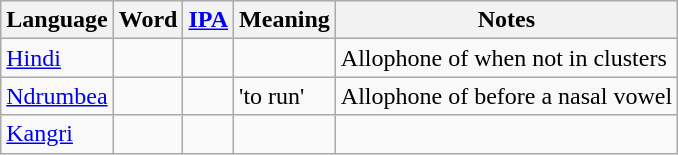<table class=wikitable>
<tr>
<th>Language</th>
<th>Word</th>
<th><a href='#'>IPA</a></th>
<th>Meaning</th>
<th>Notes</th>
</tr>
<tr>
<td><a href='#'>Hindi</a></td>
<td> </td>
<td></td>
<td></td>
<td>Allophone of  when not in clusters</td>
</tr>
<tr>
<td><a href='#'>Ndrumbea</a></td>
<td><a href='#'></a></td>
<td><a href='#'></a></td>
<td>'to run'</td>
<td>Allophone of  before a nasal vowel</td>
</tr>
<tr>
<td><a href='#'>Kangri</a></td>
<td></td>
<td></td>
<td></td>
<td></td>
</tr>
</table>
